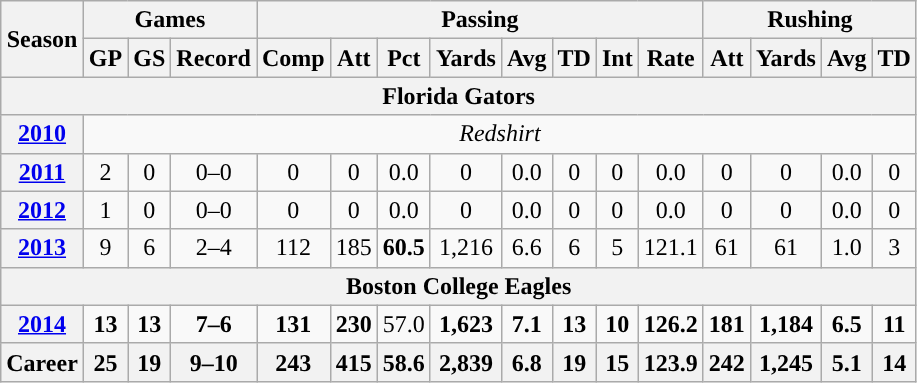<table class="wikitable" style="text-align:center;">
<tr>
<th rowspan="2">Season</th>
<th colspan="3">Games</th>
<th colspan="8">Passing</th>
<th colspan="5">Rushing</th>
</tr>
<tr>
<th>GP</th>
<th>GS</th>
<th>Record</th>
<th>Comp</th>
<th>Att</th>
<th>Pct</th>
<th>Yards</th>
<th>Avg</th>
<th>TD</th>
<th>Int</th>
<th>Rate</th>
<th>Att</th>
<th>Yards</th>
<th>Avg</th>
<th>TD</th>
</tr>
<tr>
<th colspan="17">Florida Gators</th>
</tr>
<tr>
<th><a href='#'>2010</a></th>
<td colspan="15"><em>Redshirt </em></td>
</tr>
<tr>
<th><a href='#'>2011</a></th>
<td>2</td>
<td>0</td>
<td>0–0</td>
<td>0</td>
<td>0</td>
<td>0.0</td>
<td>0</td>
<td>0.0</td>
<td>0</td>
<td>0</td>
<td>0.0</td>
<td>0</td>
<td>0</td>
<td>0.0</td>
<td>0</td>
</tr>
<tr>
<th><a href='#'>2012</a></th>
<td>1</td>
<td>0</td>
<td>0–0</td>
<td>0</td>
<td>0</td>
<td>0.0</td>
<td>0</td>
<td>0.0</td>
<td>0</td>
<td>0</td>
<td>0.0</td>
<td>0</td>
<td>0</td>
<td>0.0</td>
<td>0</td>
</tr>
<tr>
<th><a href='#'>2013</a></th>
<td>9</td>
<td>6</td>
<td>2–4</td>
<td>112</td>
<td>185</td>
<td><strong>60.5</strong></td>
<td>1,216</td>
<td>6.6</td>
<td>6</td>
<td>5</td>
<td>121.1</td>
<td>61</td>
<td>61</td>
<td>1.0</td>
<td>3</td>
</tr>
<tr>
<th colspan="17">Boston College Eagles</th>
</tr>
<tr>
<th><a href='#'>2014</a></th>
<td><strong>13</strong></td>
<td><strong>13</strong></td>
<td><strong>7–6</strong></td>
<td><strong>131</strong></td>
<td><strong>230</strong></td>
<td>57.0</td>
<td><strong>1,623</strong></td>
<td><strong>7.1</strong></td>
<td><strong>13</strong></td>
<td><strong>10</strong></td>
<td><strong>126.2</strong></td>
<td><strong>181</strong></td>
<td><strong>1,184</strong></td>
<td><strong>6.5</strong></td>
<td><strong>11</strong></td>
</tr>
<tr>
<th>Career</th>
<th>25</th>
<th>19</th>
<th>9–10</th>
<th>243</th>
<th>415</th>
<th>58.6</th>
<th>2,839</th>
<th>6.8</th>
<th>19</th>
<th>15</th>
<th>123.9</th>
<th>242</th>
<th>1,245</th>
<th>5.1</th>
<th>14</th>
</tr>
</table>
